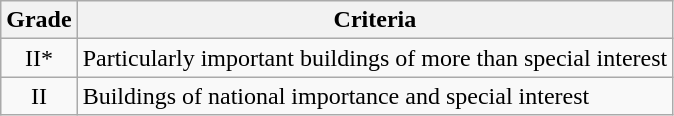<table class="wikitable">
<tr>
<th>Grade</th>
<th>Criteria</th>
</tr>
<tr>
<td align="center" >II*</td>
<td>Particularly important buildings of more than special interest</td>
</tr>
<tr>
<td align="center" >II</td>
<td>Buildings of national importance and special interest</td>
</tr>
</table>
